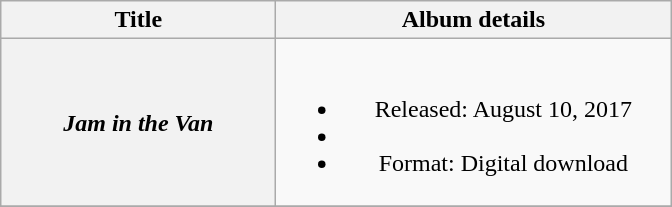<table class="wikitable plainrowheaders" style="text-align:center;">
<tr>
<th scope="col" style="width:11em;">Title</th>
<th scope="col" style="width:16em;">Album details</th>
</tr>
<tr>
<th scope="row"><em>Jam in the Van</em></th>
<td><br><ul><li>Released: August 10, 2017</li><li></li><li>Format: Digital download</li></ul></td>
</tr>
<tr>
</tr>
</table>
